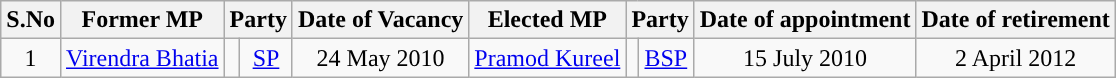<table class="wikitable sortable">
<tr>
<th>S.No</th>
<th>Former MP</th>
<th colspan=2>Party</th>
<th>Date of Vacancy</th>
<th>Elected MP</th>
<th colspan=2>Party</th>
<th>Date of appointment</th>
<th>Date of retirement</th>
</tr>
<tr style="text-align:center;">
<td>1</td>
<td><a href='#'>Virendra Bhatia</a></td>
<td></td>
<td><a href='#'>SP</a></td>
<td>24 May 2010</td>
<td><a href='#'>Pramod Kureel</a></td>
<td></td>
<td><a href='#'>BSP</a></td>
<td>15 July 2010</td>
<td>2 April 2012</td>
</tr>
</table>
